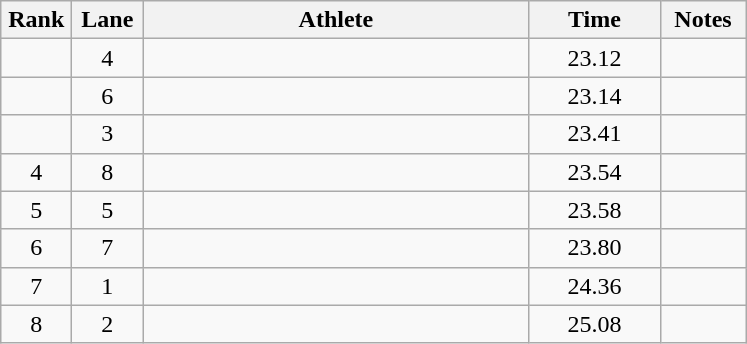<table class="wikitable sortable" style="text-align:center">
<tr>
<th width=40>Rank</th>
<th width=40>Lane</th>
<th width=250>Athlete</th>
<th width=80>Time</th>
<th width=50>Notes</th>
</tr>
<tr>
<td></td>
<td>4</td>
<td align=left></td>
<td>23.12</td>
<td></td>
</tr>
<tr>
<td></td>
<td>6</td>
<td align=left></td>
<td>23.14</td>
<td></td>
</tr>
<tr>
<td></td>
<td>3</td>
<td align=left></td>
<td>23.41</td>
<td></td>
</tr>
<tr>
<td>4</td>
<td>8</td>
<td align=left></td>
<td>23.54</td>
<td></td>
</tr>
<tr>
<td>5</td>
<td>5</td>
<td align=left></td>
<td>23.58</td>
<td></td>
</tr>
<tr>
<td>6</td>
<td>7</td>
<td align=left></td>
<td>23.80</td>
<td></td>
</tr>
<tr>
<td>7</td>
<td>1</td>
<td align=left></td>
<td>24.36</td>
<td></td>
</tr>
<tr>
<td>8</td>
<td>2</td>
<td align=left></td>
<td>25.08</td>
<td></td>
</tr>
</table>
